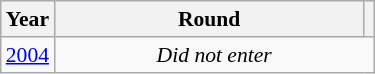<table class="wikitable" style="text-align: center; font-size:90%">
<tr>
<th>Year</th>
<th style="width:200px">Round</th>
<th></th>
</tr>
<tr>
<td><a href='#'>2004</a></td>
<td colspan="2"><em>Did not enter</em></td>
</tr>
</table>
